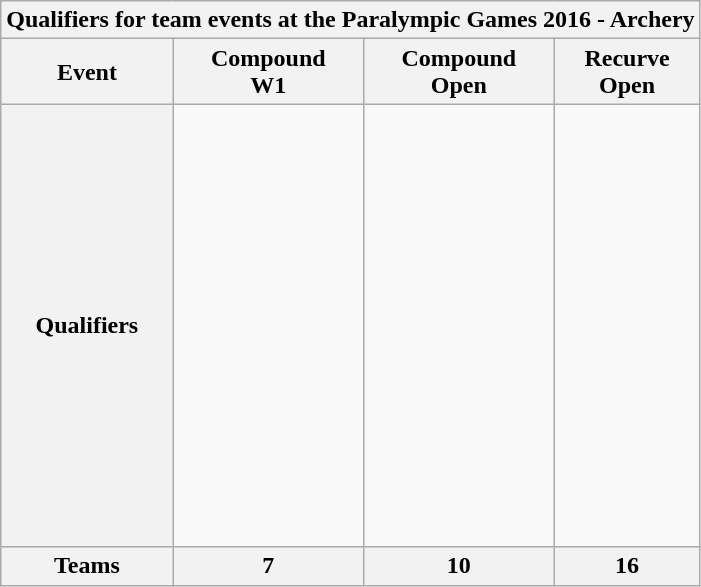<table class="wikitable"  style="width:700; text-align:center;">
<tr>
<th colspan="4">Qualifiers for team events at the Paralympic Games 2016 - Archery</th>
</tr>
<tr>
<th>Event</th>
<th>Compound<br> W1 <br></th>
<th>Compound<br> Open <br></th>
<th>Recurve <br>Open <br></th>
</tr>
<tr>
<th>Qualifiers</th>
<td align="left"><br> <br>   <br><br><br><br><br></td>
<td align="left"><br>  <br> <br> <br>   <br> <br><br><br> <br><br></td>
<td align="left"> <br> <br>  <br><br><br> <br> <br> <br><br> <br><br><br><br><br><br><br></td>
</tr>
<tr>
<th>Teams</th>
<th>7</th>
<th>10</th>
<th>16</th>
</tr>
</table>
